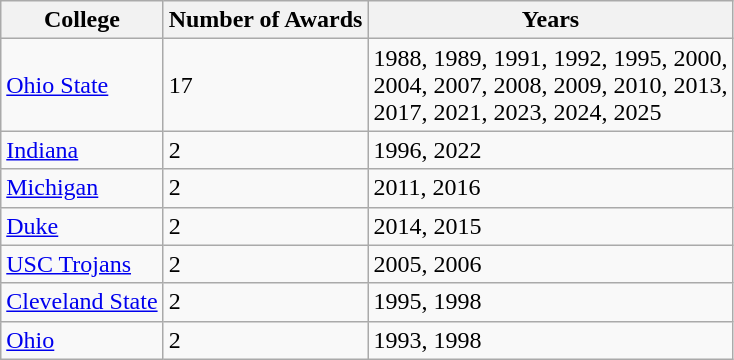<table class="wikitable sortable">
<tr>
<th>College</th>
<th>Number of Awards</th>
<th>Years</th>
</tr>
<tr>
<td><a href='#'>Ohio State</a></td>
<td>17</td>
<td>1988, 1989, 1991, 1992, 1995, 2000,<br> 2004, 2007, 2008, 2009, 2010, 2013,<br> 2017, 2021, 2023, 2024, 2025</td>
</tr>
<tr>
<td><a href='#'>Indiana</a></td>
<td>2</td>
<td>1996, 2022</td>
</tr>
<tr>
<td><a href='#'>Michigan</a></td>
<td>2</td>
<td>2011, 2016</td>
</tr>
<tr>
<td><a href='#'>Duke</a></td>
<td>2</td>
<td>2014, 2015</td>
</tr>
<tr>
<td><a href='#'>USC Trojans</a></td>
<td>2</td>
<td>2005, 2006</td>
</tr>
<tr>
<td><a href='#'>Cleveland State</a></td>
<td>2</td>
<td>1995, 1998</td>
</tr>
<tr>
<td><a href='#'>Ohio</a></td>
<td>2</td>
<td>1993, 1998</td>
</tr>
</table>
